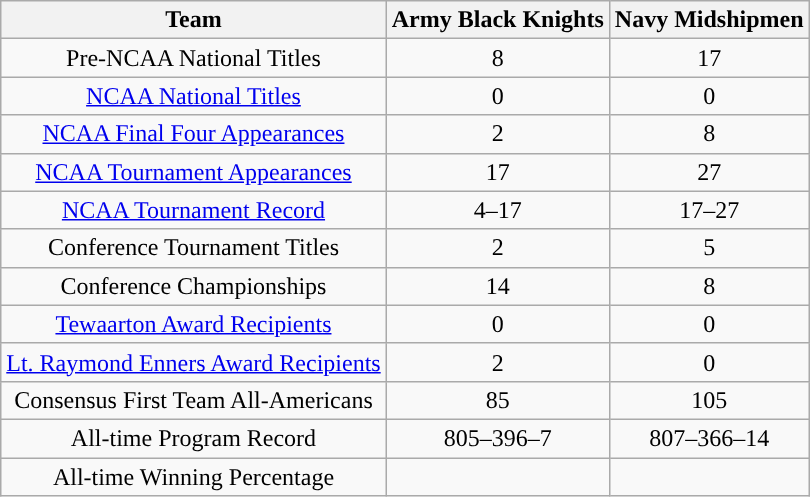<table class="wikitable" style="text-align:center;">
<tr>
<th>Team</th>
<th>Army Black Knights</th>
<th>Navy Midshipmen</th>
</tr>
<tr>
<td>Pre-NCAA National Titles</td>
<td>8</td>
<td>17</td>
</tr>
<tr>
<td><a href='#'>NCAA National Titles</a></td>
<td>0</td>
<td>0</td>
</tr>
<tr>
<td><a href='#'>NCAA Final Four Appearances</a></td>
<td>2</td>
<td>8</td>
</tr>
<tr>
<td><a href='#'>NCAA Tournament Appearances</a></td>
<td>17</td>
<td>27</td>
</tr>
<tr>
<td><a href='#'>NCAA Tournament Record</a></td>
<td>4–17</td>
<td>17–27</td>
</tr>
<tr>
<td>Conference Tournament Titles</td>
<td>2</td>
<td>5</td>
</tr>
<tr>
<td>Conference Championships</td>
<td>14</td>
<td>8</td>
</tr>
<tr>
<td><a href='#'>Tewaarton Award Recipients</a></td>
<td>0</td>
<td>0</td>
</tr>
<tr>
<td><a href='#'>Lt. Raymond Enners Award Recipients</a></td>
<td>2</td>
<td>0</td>
</tr>
<tr>
<td>Consensus First Team All-Americans</td>
<td>85</td>
<td>105</td>
</tr>
<tr>
<td>All-time Program Record</td>
<td>805–396–7</td>
<td>807–366–14</td>
</tr>
<tr>
<td>All-time Winning Percentage</td>
<td></td>
<td></td>
</tr>
</table>
